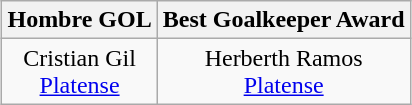<table class="wikitable" style="margin: 0 auto;">
<tr>
<th>Hombre GOL</th>
<th>Best Goalkeeper Award</th>
</tr>
<tr>
<td align=center> Cristian Gil <br> <a href='#'>Platense</a></td>
<td align=center> Herberth Ramos <br> <a href='#'>Platense</a></td>
</tr>
</table>
